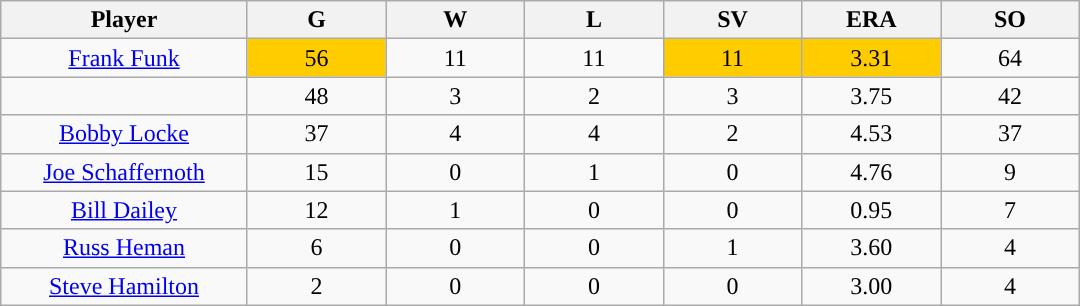<table class="wikitable sortable">
<tr>
<th bgcolor="#DDDDFF" width="16%">Player</th>
<th bgcolor="#DDDDFF" width="9%">G</th>
<th bgcolor="#DDDDFF" width="9%">W</th>
<th bgcolor="#DDDDFF" width="9%">L</th>
<th bgcolor="#DDDDFF" width="9%">SV</th>
<th bgcolor="#DDDDFF" width="9%">ERA</th>
<th bgcolor="#DDDDFF" width="9%">SO</th>
</tr>
<tr align="center">
<td><a href='#'>Frank Funk</a></td>
<td style="background:#fc0;">56</td>
<td>11</td>
<td>11</td>
<td style="background:#fc0;">11</td>
<td style="background:#fc0;">3.31</td>
<td>64</td>
</tr>
<tr align="center">
<td></td>
<td>48</td>
<td>3</td>
<td>2</td>
<td>3</td>
<td>3.75</td>
<td>42</td>
</tr>
<tr align="center">
<td><a href='#'>Bobby Locke</a></td>
<td>37</td>
<td>4</td>
<td>4</td>
<td>2</td>
<td>4.53</td>
<td>37</td>
</tr>
<tr align="center">
<td><a href='#'>Joe Schaffernoth</a></td>
<td>15</td>
<td>0</td>
<td>1</td>
<td>0</td>
<td>4.76</td>
<td>9</td>
</tr>
<tr align="center">
<td><a href='#'>Bill Dailey</a></td>
<td>12</td>
<td>1</td>
<td>0</td>
<td>0</td>
<td>0.95</td>
<td>7</td>
</tr>
<tr align="center">
<td><a href='#'>Russ Heman</a></td>
<td>6</td>
<td>0</td>
<td>0</td>
<td>1</td>
<td>3.60</td>
<td>4</td>
</tr>
<tr align="center">
<td><a href='#'>Steve Hamilton</a></td>
<td>2</td>
<td>0</td>
<td>0</td>
<td>0</td>
<td>3.00</td>
<td>4</td>
</tr>
</table>
